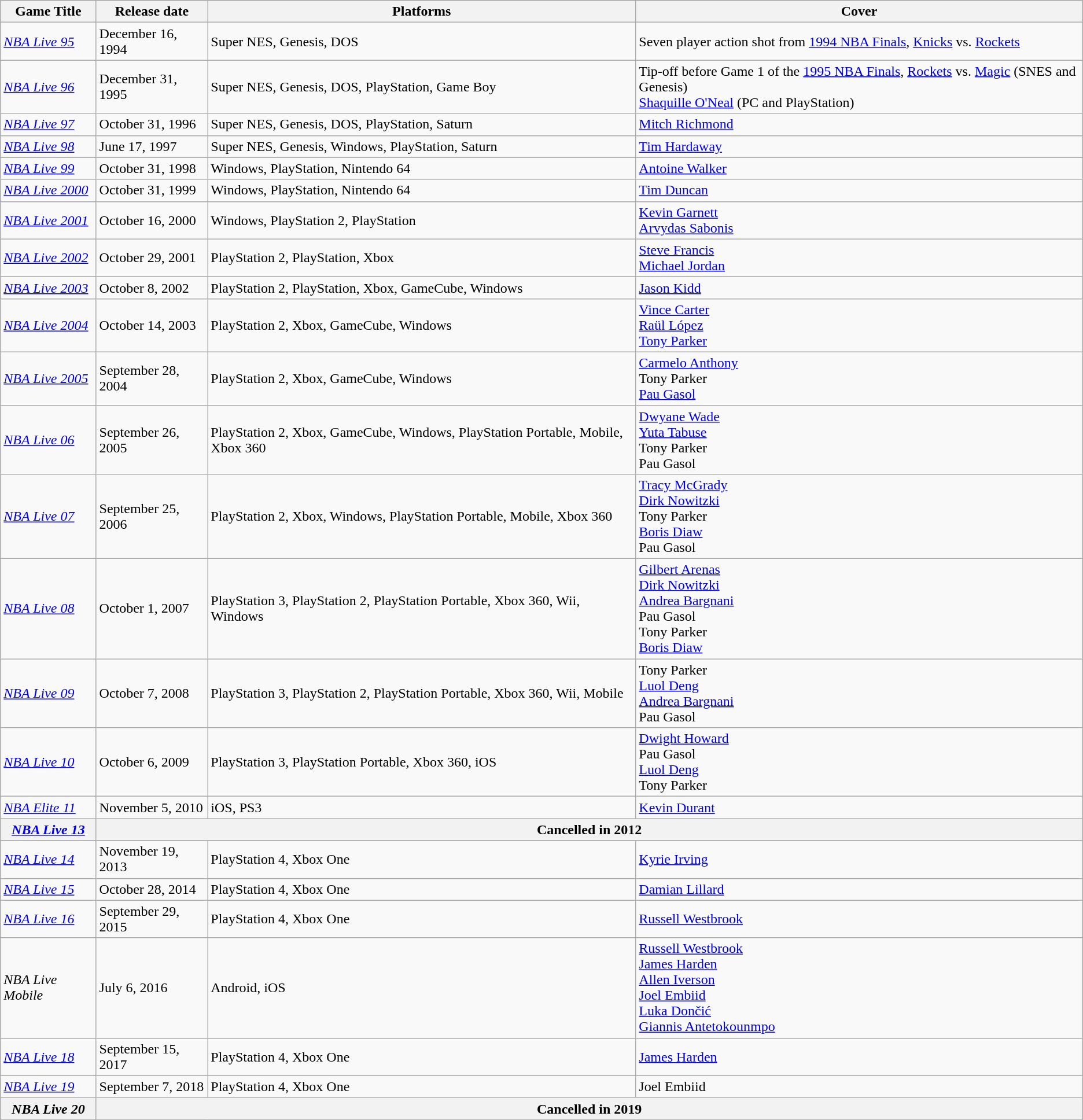<table class="wikitable sortable">
<tr>
<th>Game Title</th>
<th>Release date</th>
<th>Platforms</th>
<th>Cover</th>
</tr>
<tr>
<td><em><a href='#'>NBA Live 95</a></em></td>
<td>December 16, 1994</td>
<td>Super NES, Genesis, DOS</td>
<td>Seven player action shot from <a href='#'>1994 NBA Finals</a>, <a href='#'>Knicks</a> vs. <a href='#'>Rockets</a></td>
</tr>
<tr>
<td><em><a href='#'>NBA Live 96</a></em></td>
<td>December 31, 1995</td>
<td>Super NES, Genesis, DOS, PlayStation, Game Boy</td>
<td>Tip-off before Game 1 of the <a href='#'>1995 NBA Finals</a>, <a href='#'>Rockets</a> vs. <a href='#'>Magic</a> (SNES and Genesis)<br> <a href='#'>Shaquille O'Neal</a> (PC and PlayStation)</td>
</tr>
<tr>
<td><em><a href='#'>NBA Live 97</a></em></td>
<td>October 31, 1996</td>
<td>Super NES, Genesis, DOS, PlayStation, Saturn</td>
<td> <a href='#'>Mitch Richmond</a></td>
</tr>
<tr>
<td><em><a href='#'>NBA Live 98</a></em></td>
<td>June 17, 1997</td>
<td>Super NES, Genesis, Windows, PlayStation, Saturn</td>
<td> <a href='#'>Tim Hardaway</a></td>
</tr>
<tr>
<td><em><a href='#'>NBA Live 99</a></em></td>
<td>October 31, 1998</td>
<td>Windows, PlayStation, Nintendo 64</td>
<td> <a href='#'>Antoine Walker</a></td>
</tr>
<tr>
<td><em><a href='#'>NBA Live 2000</a></em></td>
<td>October 31, 1999</td>
<td>Windows, PlayStation, Nintendo 64</td>
<td> <a href='#'>Tim Duncan</a></td>
</tr>
<tr>
<td><em><a href='#'>NBA Live 2001</a></em></td>
<td>October 16, 2000</td>
<td>Windows, PlayStation 2, PlayStation</td>
<td> <a href='#'>Kevin Garnett</a><br> <a href='#'>Arvydas Sabonis</a></td>
</tr>
<tr>
<td><em><a href='#'>NBA Live 2002</a></em></td>
<td>October 29, 2001</td>
<td>PlayStation 2, PlayStation, Xbox</td>
<td> <a href='#'>Steve Francis</a><br> <a href='#'>Michael Jordan</a></td>
</tr>
<tr>
<td><em><a href='#'>NBA Live 2003</a></em></td>
<td>October 8, 2002</td>
<td>PlayStation 2, PlayStation, Xbox, GameCube, Windows</td>
<td> <a href='#'>Jason Kidd</a></td>
</tr>
<tr>
<td><em><a href='#'>NBA Live 2004</a></em></td>
<td>October 14, 2003</td>
<td>PlayStation 2, Xbox, GameCube, Windows</td>
<td> <a href='#'>Vince Carter</a><br> <a href='#'>Raül López</a><br> <a href='#'>Tony Parker</a></td>
</tr>
<tr>
<td><em><a href='#'>NBA Live 2005</a></em></td>
<td>September 28, 2004</td>
<td>PlayStation 2, Xbox, GameCube, Windows</td>
<td> <a href='#'>Carmelo Anthony</a><br> Tony Parker<br> <a href='#'>Pau Gasol</a></td>
</tr>
<tr>
<td><em><a href='#'>NBA Live 06</a></em></td>
<td>September 26, 2005</td>
<td>PlayStation 2, Xbox, GameCube, Windows, PlayStation Portable, Mobile, Xbox 360</td>
<td> <a href='#'>Dwyane Wade</a><br> <a href='#'>Yuta Tabuse</a><br> Tony Parker<br> Pau Gasol</td>
</tr>
<tr>
<td><em><a href='#'>NBA Live 07</a></em></td>
<td>September 25, 2006</td>
<td>PlayStation 2, Xbox, Windows, PlayStation Portable, Mobile, Xbox 360</td>
<td> <a href='#'>Tracy McGrady</a><br> <a href='#'>Dirk Nowitzki</a><br> Tony Parker<br> <a href='#'>Boris Diaw</a><br> Pau Gasol</td>
</tr>
<tr>
<td><em><a href='#'>NBA Live 08</a></em></td>
<td>October 1, 2007</td>
<td>PlayStation 3, PlayStation 2, PlayStation Portable, Xbox 360, Wii, Windows</td>
<td> <a href='#'>Gilbert Arenas</a><br> <a href='#'>Dirk Nowitzki</a><br> <a href='#'>Andrea Bargnani</a><br>  Pau Gasol<br>  Tony Parker<br> <a href='#'>Boris Diaw</a></td>
</tr>
<tr>
<td><em><a href='#'>NBA Live 09</a></em></td>
<td>October 7, 2008</td>
<td>PlayStation 3, PlayStation 2, PlayStation Portable, Xbox 360, Wii, Mobile</td>
<td> Tony Parker<br>  <a href='#'>Luol Deng</a><br> <a href='#'>Andrea Bargnani</a><br> Pau Gasol</td>
</tr>
<tr>
<td><em><a href='#'>NBA Live 10</a></em></td>
<td>October 6, 2009</td>
<td>PlayStation 3, PlayStation Portable, Xbox 360, iOS</td>
<td> <a href='#'>Dwight Howard</a><br> Pau Gasol<br> <a href='#'>Luol Deng</a><br> Tony Parker</td>
</tr>
<tr>
<td><em><a href='#'>NBA Elite 11</a></em></td>
<td>November 5, 2010</td>
<td>iOS, PS3</td>
<td> <a href='#'>Kevin Durant</a></td>
</tr>
<tr>
<th><em><a href='#'>NBA Live 13</a></em></th>
<th colspan="3">Cancelled in 2012</th>
</tr>
<tr>
<td><em><a href='#'>NBA Live 14</a></em></td>
<td>November 19, 2013</td>
<td>PlayStation 4, Xbox One</td>
<td> <a href='#'>Kyrie Irving</a></td>
</tr>
<tr>
<td><em><a href='#'>NBA Live 15</a></em></td>
<td>October 28, 2014</td>
<td>PlayStation 4, Xbox One</td>
<td> <a href='#'>Damian Lillard</a></td>
</tr>
<tr>
<td><em><a href='#'>NBA Live 16</a></em></td>
<td>September 29, 2015</td>
<td>PlayStation 4, Xbox One</td>
<td> <a href='#'>Russell Westbrook</a></td>
</tr>
<tr>
<td><em>NBA Live Mobile</em></td>
<td>July 6, 2016</td>
<td>Android, iOS</td>
<td> <a href='#'>Russell Westbrook</a><br> <a href='#'>James Harden</a><br> <a href='#'>Allen Iverson</a><br> <a href='#'>Joel Embiid</a><br> <a href='#'>Luka Dončić</a><br> <a href='#'>Giannis Antetokounmpo</a></td>
</tr>
<tr>
<td><em><a href='#'>NBA Live 18</a></em></td>
<td>September 15, 2017</td>
<td>PlayStation 4, Xbox One</td>
<td> <a href='#'>James Harden</a></td>
</tr>
<tr>
<td><em><a href='#'>NBA Live 19</a></em></td>
<td>September 7, 2018</td>
<td>PlayStation 4, Xbox One</td>
<td> Joel Embiid</td>
</tr>
<tr>
<th><em>NBA Live 20</em></th>
<th colspan="3">Cancelled in 2019</th>
</tr>
</table>
